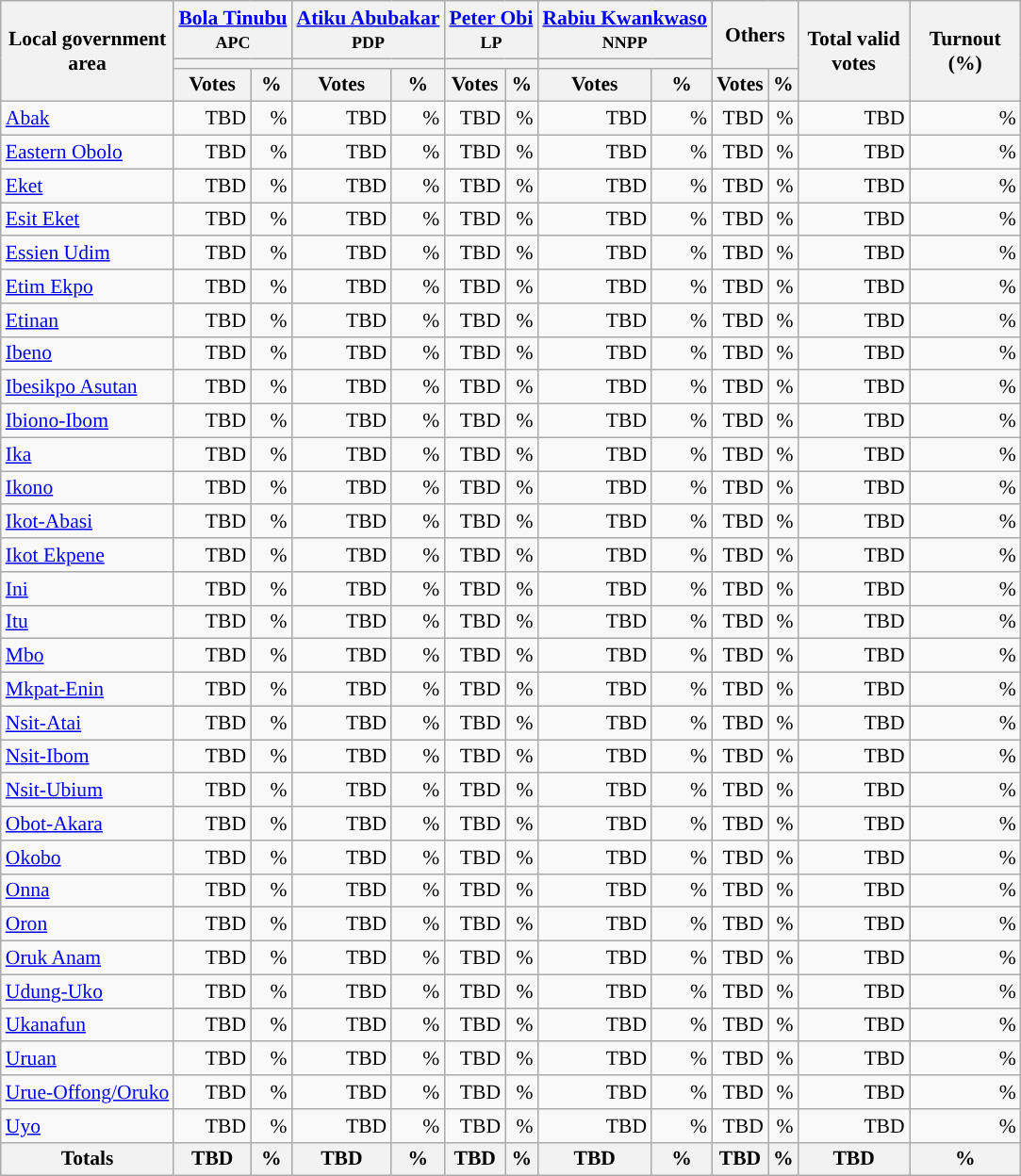<table class="wikitable sortable" style="text-align:right; font-size:90%">
<tr>
<th rowspan="3" style="max-width:7.5em;">Local government area</th>
<th colspan="2"><a href='#'>Bola Tinubu</a><br><small>APC</small></th>
<th colspan="2"><a href='#'>Atiku Abubakar</a><br><small>PDP</small></th>
<th colspan="2"><a href='#'>Peter Obi</a><br><small>LP</small></th>
<th colspan="2"><a href='#'>Rabiu Kwankwaso</a><br><small>NNPP</small></th>
<th colspan="2" rowspan="2">Others</th>
<th rowspan="3" style="max-width:5em;">Total valid votes</th>
<th rowspan="3" style="max-width:5em;">Turnout (%)</th>
</tr>
<tr>
<th colspan=2 style="background-color:"></th>
<th colspan=2 style="background-color:"></th>
<th colspan=2 style="background-color:"></th>
<th colspan=2 style="background-color:"></th>
</tr>
<tr>
<th>Votes</th>
<th>%</th>
<th>Votes</th>
<th>%</th>
<th>Votes</th>
<th>%</th>
<th>Votes</th>
<th>%</th>
<th>Votes</th>
<th>%</th>
</tr>
<tr style="background-color:#">
<td style="text-align:left;"><a href='#'>Abak</a></td>
<td>TBD</td>
<td>%</td>
<td>TBD</td>
<td>%</td>
<td>TBD</td>
<td>%</td>
<td>TBD</td>
<td>%</td>
<td>TBD</td>
<td>%</td>
<td>TBD</td>
<td>%</td>
</tr>
<tr style="background-color:#">
<td style="text-align:left;"><a href='#'>Eastern Obolo</a></td>
<td>TBD</td>
<td>%</td>
<td>TBD</td>
<td>%</td>
<td>TBD</td>
<td>%</td>
<td>TBD</td>
<td>%</td>
<td>TBD</td>
<td>%</td>
<td>TBD</td>
<td>%</td>
</tr>
<tr style="background-color:#">
<td style="text-align:left;"><a href='#'>Eket</a></td>
<td>TBD</td>
<td>%</td>
<td>TBD</td>
<td>%</td>
<td>TBD</td>
<td>%</td>
<td>TBD</td>
<td>%</td>
<td>TBD</td>
<td>%</td>
<td>TBD</td>
<td>%</td>
</tr>
<tr style="background-color:#">
<td style="text-align:left;"><a href='#'>Esit Eket</a></td>
<td>TBD</td>
<td>%</td>
<td>TBD</td>
<td>%</td>
<td>TBD</td>
<td>%</td>
<td>TBD</td>
<td>%</td>
<td>TBD</td>
<td>%</td>
<td>TBD</td>
<td>%</td>
</tr>
<tr style="background-color:#">
<td style="text-align:left;"><a href='#'>Essien Udim</a></td>
<td>TBD</td>
<td>%</td>
<td>TBD</td>
<td>%</td>
<td>TBD</td>
<td>%</td>
<td>TBD</td>
<td>%</td>
<td>TBD</td>
<td>%</td>
<td>TBD</td>
<td>%</td>
</tr>
<tr style="background-color:#">
<td style="text-align:left;"><a href='#'>Etim Ekpo</a></td>
<td>TBD</td>
<td>%</td>
<td>TBD</td>
<td>%</td>
<td>TBD</td>
<td>%</td>
<td>TBD</td>
<td>%</td>
<td>TBD</td>
<td>%</td>
<td>TBD</td>
<td>%</td>
</tr>
<tr style="background-color:#">
<td style="text-align:left;"><a href='#'>Etinan</a></td>
<td>TBD</td>
<td>%</td>
<td>TBD</td>
<td>%</td>
<td>TBD</td>
<td>%</td>
<td>TBD</td>
<td>%</td>
<td>TBD</td>
<td>%</td>
<td>TBD</td>
<td>%</td>
</tr>
<tr style="background-color:#">
<td style="text-align:left;"><a href='#'>Ibeno</a></td>
<td>TBD</td>
<td>%</td>
<td>TBD</td>
<td>%</td>
<td>TBD</td>
<td>%</td>
<td>TBD</td>
<td>%</td>
<td>TBD</td>
<td>%</td>
<td>TBD</td>
<td>%</td>
</tr>
<tr style="background-color:#">
<td style="text-align:left;"><a href='#'>Ibesikpo Asutan</a></td>
<td>TBD</td>
<td>%</td>
<td>TBD</td>
<td>%</td>
<td>TBD</td>
<td>%</td>
<td>TBD</td>
<td>%</td>
<td>TBD</td>
<td>%</td>
<td>TBD</td>
<td>%</td>
</tr>
<tr style="background-color:#">
<td style="text-align:left;"><a href='#'>Ibiono-Ibom</a></td>
<td>TBD</td>
<td>%</td>
<td>TBD</td>
<td>%</td>
<td>TBD</td>
<td>%</td>
<td>TBD</td>
<td>%</td>
<td>TBD</td>
<td>%</td>
<td>TBD</td>
<td>%</td>
</tr>
<tr style="background-color:#">
<td style="text-align:left;"><a href='#'>Ika</a></td>
<td>TBD</td>
<td>%</td>
<td>TBD</td>
<td>%</td>
<td>TBD</td>
<td>%</td>
<td>TBD</td>
<td>%</td>
<td>TBD</td>
<td>%</td>
<td>TBD</td>
<td>%</td>
</tr>
<tr style="background-color:#">
<td style="text-align:left;"><a href='#'>Ikono</a></td>
<td>TBD</td>
<td>%</td>
<td>TBD</td>
<td>%</td>
<td>TBD</td>
<td>%</td>
<td>TBD</td>
<td>%</td>
<td>TBD</td>
<td>%</td>
<td>TBD</td>
<td>%</td>
</tr>
<tr style="background-color:#">
<td style="text-align:left;"><a href='#'>Ikot-Abasi</a></td>
<td>TBD</td>
<td>%</td>
<td>TBD</td>
<td>%</td>
<td>TBD</td>
<td>%</td>
<td>TBD</td>
<td>%</td>
<td>TBD</td>
<td>%</td>
<td>TBD</td>
<td>%</td>
</tr>
<tr style="background-color:#">
<td style="text-align:left;"><a href='#'>Ikot Ekpene</a></td>
<td>TBD</td>
<td>%</td>
<td>TBD</td>
<td>%</td>
<td>TBD</td>
<td>%</td>
<td>TBD</td>
<td>%</td>
<td>TBD</td>
<td>%</td>
<td>TBD</td>
<td>%</td>
</tr>
<tr style="background-color:#">
<td style="text-align:left;"><a href='#'>Ini</a></td>
<td>TBD</td>
<td>%</td>
<td>TBD</td>
<td>%</td>
<td>TBD</td>
<td>%</td>
<td>TBD</td>
<td>%</td>
<td>TBD</td>
<td>%</td>
<td>TBD</td>
<td>%</td>
</tr>
<tr style="background-color:#">
<td style="text-align:left;"><a href='#'>Itu</a></td>
<td>TBD</td>
<td>%</td>
<td>TBD</td>
<td>%</td>
<td>TBD</td>
<td>%</td>
<td>TBD</td>
<td>%</td>
<td>TBD</td>
<td>%</td>
<td>TBD</td>
<td>%</td>
</tr>
<tr style="background-color:#">
<td style="text-align:left;"><a href='#'>Mbo</a></td>
<td>TBD</td>
<td>%</td>
<td>TBD</td>
<td>%</td>
<td>TBD</td>
<td>%</td>
<td>TBD</td>
<td>%</td>
<td>TBD</td>
<td>%</td>
<td>TBD</td>
<td>%</td>
</tr>
<tr style="background-color:#">
<td style="text-align:left;"><a href='#'>Mkpat-Enin</a></td>
<td>TBD</td>
<td>%</td>
<td>TBD</td>
<td>%</td>
<td>TBD</td>
<td>%</td>
<td>TBD</td>
<td>%</td>
<td>TBD</td>
<td>%</td>
<td>TBD</td>
<td>%</td>
</tr>
<tr style="background-color:#">
<td style="text-align:left;"><a href='#'>Nsit-Atai</a></td>
<td>TBD</td>
<td>%</td>
<td>TBD</td>
<td>%</td>
<td>TBD</td>
<td>%</td>
<td>TBD</td>
<td>%</td>
<td>TBD</td>
<td>%</td>
<td>TBD</td>
<td>%</td>
</tr>
<tr style="background-color:#">
<td style="text-align:left;"><a href='#'>Nsit-Ibom</a></td>
<td>TBD</td>
<td>%</td>
<td>TBD</td>
<td>%</td>
<td>TBD</td>
<td>%</td>
<td>TBD</td>
<td>%</td>
<td>TBD</td>
<td>%</td>
<td>TBD</td>
<td>%</td>
</tr>
<tr style="background-color:#">
<td style="text-align:left;"><a href='#'>Nsit-Ubium</a></td>
<td>TBD</td>
<td>%</td>
<td>TBD</td>
<td>%</td>
<td>TBD</td>
<td>%</td>
<td>TBD</td>
<td>%</td>
<td>TBD</td>
<td>%</td>
<td>TBD</td>
<td>%</td>
</tr>
<tr style="background-color:#">
<td style="text-align:left;"><a href='#'>Obot-Akara</a></td>
<td>TBD</td>
<td>%</td>
<td>TBD</td>
<td>%</td>
<td>TBD</td>
<td>%</td>
<td>TBD</td>
<td>%</td>
<td>TBD</td>
<td>%</td>
<td>TBD</td>
<td>%</td>
</tr>
<tr style="background-color:#">
<td style="text-align:left;"><a href='#'>Okobo</a></td>
<td>TBD</td>
<td>%</td>
<td>TBD</td>
<td>%</td>
<td>TBD</td>
<td>%</td>
<td>TBD</td>
<td>%</td>
<td>TBD</td>
<td>%</td>
<td>TBD</td>
<td>%</td>
</tr>
<tr style="background-color:#">
<td style="text-align:left;"><a href='#'>Onna</a></td>
<td>TBD</td>
<td>%</td>
<td>TBD</td>
<td>%</td>
<td>TBD</td>
<td>%</td>
<td>TBD</td>
<td>%</td>
<td>TBD</td>
<td>%</td>
<td>TBD</td>
<td>%</td>
</tr>
<tr style="background-color:#">
<td style="text-align:left;"><a href='#'>Oron</a></td>
<td>TBD</td>
<td>%</td>
<td>TBD</td>
<td>%</td>
<td>TBD</td>
<td>%</td>
<td>TBD</td>
<td>%</td>
<td>TBD</td>
<td>%</td>
<td>TBD</td>
<td>%</td>
</tr>
<tr style="background-color:#">
<td style="text-align:left;"><a href='#'>Oruk Anam</a></td>
<td>TBD</td>
<td>%</td>
<td>TBD</td>
<td>%</td>
<td>TBD</td>
<td>%</td>
<td>TBD</td>
<td>%</td>
<td>TBD</td>
<td>%</td>
<td>TBD</td>
<td>%</td>
</tr>
<tr style="background-color:#">
<td style="text-align:left;"><a href='#'>Udung-Uko</a></td>
<td>TBD</td>
<td>%</td>
<td>TBD</td>
<td>%</td>
<td>TBD</td>
<td>%</td>
<td>TBD</td>
<td>%</td>
<td>TBD</td>
<td>%</td>
<td>TBD</td>
<td>%</td>
</tr>
<tr style="background-color:#">
<td style="text-align:left;"><a href='#'>Ukanafun</a></td>
<td>TBD</td>
<td>%</td>
<td>TBD</td>
<td>%</td>
<td>TBD</td>
<td>%</td>
<td>TBD</td>
<td>%</td>
<td>TBD</td>
<td>%</td>
<td>TBD</td>
<td>%</td>
</tr>
<tr style="background-color:#">
<td style="text-align:left;"><a href='#'>Uruan</a></td>
<td>TBD</td>
<td>%</td>
<td>TBD</td>
<td>%</td>
<td>TBD</td>
<td>%</td>
<td>TBD</td>
<td>%</td>
<td>TBD</td>
<td>%</td>
<td>TBD</td>
<td>%</td>
</tr>
<tr style="background-color:#">
<td style="text-align:left;"><a href='#'>Urue-Offong/Oruko</a></td>
<td>TBD</td>
<td>%</td>
<td>TBD</td>
<td>%</td>
<td>TBD</td>
<td>%</td>
<td>TBD</td>
<td>%</td>
<td>TBD</td>
<td>%</td>
<td>TBD</td>
<td>%</td>
</tr>
<tr style="background-color:#">
<td style="text-align:left;"><a href='#'>Uyo</a></td>
<td>TBD</td>
<td>%</td>
<td>TBD</td>
<td>%</td>
<td>TBD</td>
<td>%</td>
<td>TBD</td>
<td>%</td>
<td>TBD</td>
<td>%</td>
<td>TBD</td>
<td>%</td>
</tr>
<tr>
<th>Totals</th>
<th>TBD</th>
<th>%</th>
<th>TBD</th>
<th>%</th>
<th>TBD</th>
<th>%</th>
<th>TBD</th>
<th>%</th>
<th>TBD</th>
<th>%</th>
<th>TBD</th>
<th>%</th>
</tr>
</table>
